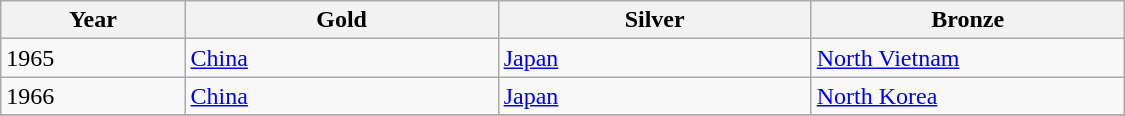<table class="wikitable" style="text-align: left; width: 750px;">
<tr>
<th width="100">Year</th>
<th width="175">Gold</th>
<th width="175">Silver</th>
<th width="175">Bronze</th>
</tr>
<tr>
<td>1965</td>
<td> <a href='#'>China</a></td>
<td> <a href='#'>Japan</a></td>
<td> <a href='#'>North Vietnam</a></td>
</tr>
<tr>
<td>1966</td>
<td> <a href='#'>China</a></td>
<td> <a href='#'>Japan</a></td>
<td> <a href='#'>North Korea</a></td>
</tr>
<tr>
</tr>
</table>
